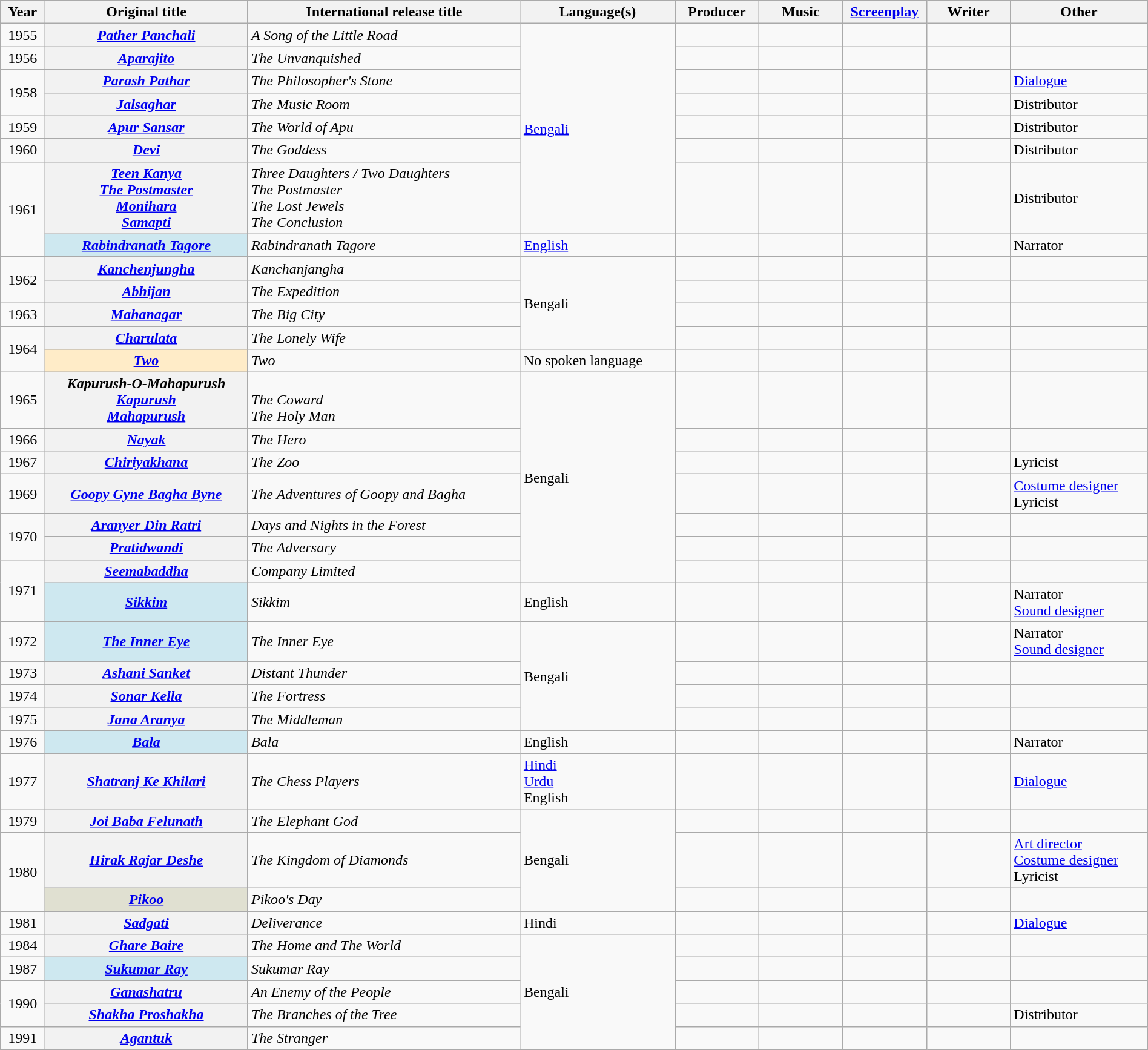<table class="wikitable plainrowheaders sortable" style="width:100%;">
<tr>
<th scope="col">Year</th>
<th scope="col">Original title</th>
<th scope="col">International release title</th>
<th scope="col">Language(s)</th>
<th scope="col" style="width:85px;">Producer</th>
<th scope="col" style="width:85px;">Music</th>
<th scope="col" style="width:85px;"><a href='#'>Screenplay</a></th>
<th scope="col" style="width:85px;">Writer</th>
<th scope="col">Other</th>
</tr>
<tr>
<td style="text-align:center;">1955</td>
<th scope="row"><em><a href='#'>Pather Panchali</a></em></th>
<td><em>A Song of the Little Road</em></td>
<td rowspan="7"><a href='#'>Bengali</a></td>
<td></td>
<td></td>
<td></td>
<td></td>
<td></td>
</tr>
<tr>
<td style="text-align:center;">1956</td>
<th scope="row"><em><a href='#'>Aparajito</a></em></th>
<td><em>The Unvanquished</em></td>
<td></td>
<td></td>
<td></td>
<td></td>
<td></td>
</tr>
<tr>
<td rowspan="2" style="text-align:center;">1958</td>
<th scope="row"><em><a href='#'>Parash Pathar</a></em></th>
<td><em>The Philosopher's Stone</em></td>
<td></td>
<td></td>
<td></td>
<td></td>
<td><a href='#'>Dialogue</a></td>
</tr>
<tr>
<th scope="row"><em><a href='#'>Jalsaghar</a></em></th>
<td><em>The Music Room</em></td>
<td></td>
<td></td>
<td></td>
<td></td>
<td>Distributor</td>
</tr>
<tr>
<td style="text-align:center;">1959</td>
<th scope="row"><em><a href='#'>Apur Sansar</a></em></th>
<td><em>The World of Apu</em></td>
<td></td>
<td></td>
<td></td>
<td></td>
<td>Distributor</td>
</tr>
<tr>
<td style="text-align:center;">1960</td>
<th scope="row"><a href='#'><em>Devi</em></a></th>
<td><em>The Goddess</em></td>
<td></td>
<td></td>
<td></td>
<td></td>
<td>Distributor</td>
</tr>
<tr>
<td rowspan="2" style="text-align:center;">1961</td>
<th scope="row"><em><a href='#'>Teen Kanya</a></em><br><em><a href='#'>The Postmaster</a></em><br><em><a href='#'>Monihara</a></em><br><em><a href='#'>Samapti</a></em></th>
<td><em> Three Daughters / Two Daughters</em><br><em>The Postmaster</em><br><em>The Lost Jewels</em><br><em>The Conclusion</em></td>
<td></td>
<td></td>
<td></td>
<td></td>
<td>Distributor</td>
</tr>
<tr>
<th scope="row" style="background-color:#CEE8F0;"><em><a href='#'>Rabindranath Tagore</a></em> </th>
<td><em>Rabindranath Tagore</em></td>
<td><a href='#'>English</a></td>
<td></td>
<td></td>
<td></td>
<td></td>
<td>Narrator</td>
</tr>
<tr>
<td rowspan="2" style="text-align:center;">1962</td>
<th scope="row"><em><a href='#'>Kanchenjungha</a></em></th>
<td><em>Kanchanjangha</em></td>
<td rowspan="4">Bengali</td>
<td></td>
<td></td>
<td></td>
<td></td>
<td></td>
</tr>
<tr>
<th scope="row"><em><a href='#'>Abhijan</a></em></th>
<td><em>The Expedition</em></td>
<td></td>
<td></td>
<td></td>
<td></td>
<td></td>
</tr>
<tr>
<td style="text-align:center;">1963</td>
<th scope="row"><em><a href='#'>Mahanagar</a></em></th>
<td><em>The Big City</em></td>
<td></td>
<td></td>
<td></td>
<td></td>
<td></td>
</tr>
<tr>
<td rowspan="2" style="text-align:center;">1964</td>
<th scope="row"><em><a href='#'>Charulata</a></em></th>
<td><em>The Lonely Wife</em></td>
<td></td>
<td></td>
<td></td>
<td></td>
<td></td>
</tr>
<tr>
<th scope="row" style="background-color:#FFECC8;"><em><a href='#'>Two</a></em> </th>
<td><em>Two</em></td>
<td>No spoken language</td>
<td></td>
<td></td>
<td></td>
<td></td>
<td></td>
</tr>
<tr>
<td style="text-align:center;">1965</td>
<th scope="row"><em>Kapurush-O-Mahapurush</em><br><em><a href='#'>Kapurush</a></em><br><em><a href='#'>Mahapurush</a></em></th>
<td><br><em>The Coward</em><br><em>The Holy Man</em></td>
<td rowspan="7">Bengali</td>
<td></td>
<td></td>
<td></td>
<td></td>
<td></td>
</tr>
<tr>
<td style="text-align:center;">1966</td>
<th scope="row"><em><a href='#'>Nayak</a></em></th>
<td><em>The Hero</em></td>
<td></td>
<td></td>
<td></td>
<td></td>
<td></td>
</tr>
<tr>
<td style="text-align:center;">1967</td>
<th scope="row"><em><a href='#'>Chiriyakhana</a></em></th>
<td><em>The Zoo</em></td>
<td></td>
<td></td>
<td></td>
<td></td>
<td>Lyricist</td>
</tr>
<tr>
<td style="text-align:center;">1969</td>
<th scope="row"><em><a href='#'>Goopy Gyne Bagha Byne</a></em></th>
<td><em>The Adventures of Goopy and Bagha</em></td>
<td></td>
<td></td>
<td></td>
<td></td>
<td><a href='#'>Costume designer</a><br>Lyricist</td>
</tr>
<tr>
<td rowspan="2" style="text-align:center;">1970</td>
<th scope="row"><em><a href='#'>Aranyer Din Ratri</a></em></th>
<td><em>Days and Nights in the Forest</em></td>
<td></td>
<td></td>
<td></td>
<td></td>
<td></td>
</tr>
<tr>
<th scope="row"><em><a href='#'>Pratidwandi</a></em></th>
<td><em>The Adversary</em></td>
<td></td>
<td></td>
<td></td>
<td></td>
<td></td>
</tr>
<tr>
<td rowspan="2" style="text-align:center;">1971</td>
<th scope="row"><em><a href='#'>Seemabaddha</a></em></th>
<td><em>Company Limited</em></td>
<td></td>
<td></td>
<td></td>
<td></td>
<td></td>
</tr>
<tr>
<th scope="row" style="background-color:#CEE8F0;"><em><a href='#'>Sikkim</a></em> </th>
<td><em>Sikkim</em></td>
<td>English</td>
<td></td>
<td></td>
<td></td>
<td></td>
<td>Narrator<br><a href='#'>Sound designer</a></td>
</tr>
<tr>
<td style="text-align:center;">1972</td>
<th scope="row" style="background-color:#CEE8F0;"><em><a href='#'>The Inner Eye</a></em> </th>
<td><em>The Inner Eye</em></td>
<td rowspan="4">Bengali</td>
<td></td>
<td></td>
<td></td>
<td></td>
<td>Narrator<br><a href='#'>Sound designer</a></td>
</tr>
<tr>
<td style="text-align:center;">1973</td>
<th scope="row"><em><a href='#'>Ashani Sanket</a></em></th>
<td><em>Distant Thunder</em></td>
<td></td>
<td></td>
<td></td>
<td></td>
<td></td>
</tr>
<tr>
<td style="text-align:center;">1974</td>
<th scope="row"><em><a href='#'>Sonar Kella</a></em></th>
<td><em>The Fortress</em></td>
<td></td>
<td></td>
<td></td>
<td></td>
<td></td>
</tr>
<tr>
<td style="text-align:center;">1975</td>
<th scope="row"><em><a href='#'>Jana Aranya</a></em></th>
<td><em>The Middleman</em></td>
<td></td>
<td></td>
<td></td>
<td></td>
<td></td>
</tr>
<tr>
<td style="text-align:center;">1976</td>
<th scope="row" style="background-color:#CEE8F0;"><em><a href='#'>Bala</a></em> </th>
<td><em>Bala</em></td>
<td>English</td>
<td></td>
<td></td>
<td></td>
<td></td>
<td>Narrator</td>
</tr>
<tr>
<td style="text-align:center;">1977</td>
<th scope="row"><em><a href='#'>Shatranj Ke Khilari</a></em></th>
<td><em>The Chess Players</em></td>
<td><a href='#'>Hindi</a><br><a href='#'>Urdu</a><br>English</td>
<td></td>
<td></td>
<td></td>
<td></td>
<td><a href='#'>Dialogue</a></td>
</tr>
<tr>
<td style="text-align:center;">1979</td>
<th scope="row"><em><a href='#'>Joi Baba Felunath</a></em></th>
<td><em>The Elephant God</em></td>
<td rowspan="3">Bengali</td>
<td></td>
<td></td>
<td></td>
<td></td>
<td></td>
</tr>
<tr>
<td rowspan="2" style="text-align:center;">1980</td>
<th scope="row"><em><a href='#'>Hirak Rajar Deshe</a></em></th>
<td><em>The Kingdom of Diamonds</em></td>
<td></td>
<td></td>
<td></td>
<td></td>
<td><a href='#'>Art director</a><br><a href='#'>Costume designer</a><br>Lyricist</td>
</tr>
<tr>
<th scope="row" style="background-color:#E0E0D1;"><em><a href='#'>Pikoo</a></em> </th>
<td><em>Pikoo's Day</em></td>
<td></td>
<td></td>
<td></td>
<td></td>
<td></td>
</tr>
<tr>
<td style="text-align:center;">1981</td>
<th scope="row"><em><a href='#'>Sadgati</a></em></th>
<td><em>Deliverance</em></td>
<td>Hindi</td>
<td></td>
<td></td>
<td></td>
<td></td>
<td><a href='#'>Dialogue</a></td>
</tr>
<tr>
<td style="text-align:center;">1984</td>
<th scope="row"><em><a href='#'>Ghare Baire</a></em></th>
<td><em>The Home and The World</em></td>
<td rowspan="5">Bengali</td>
<td></td>
<td></td>
<td></td>
<td></td>
<td></td>
</tr>
<tr>
<td style="text-align:center;">1987</td>
<th scope="row" style="background-color:#CEE8F0;"><em><a href='#'>Sukumar Ray</a></em> </th>
<td><em>Sukumar Ray</em></td>
<td></td>
<td></td>
<td></td>
<td></td>
<td></td>
</tr>
<tr>
<td rowspan="2" style="text-align:center;">1990</td>
<th scope="row"><em><a href='#'>Ganashatru</a></em></th>
<td><em>An Enemy of the People</em></td>
<td></td>
<td></td>
<td></td>
<td></td>
<td></td>
</tr>
<tr>
<th scope="row"><em><a href='#'>Shakha Proshakha</a></em></th>
<td><em>The Branches of the Tree</em></td>
<td></td>
<td></td>
<td></td>
<td></td>
<td>Distributor</td>
</tr>
<tr>
<td style="text-align:center;">1991</td>
<th scope="row"><em><a href='#'>Agantuk</a></em></th>
<td><em>The Stranger</em></td>
<td></td>
<td></td>
<td></td>
<td></td>
<td></td>
</tr>
</table>
